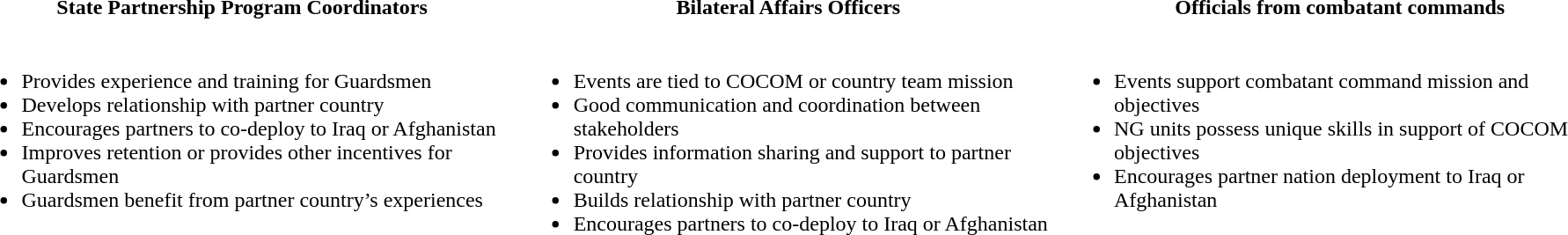<table>
<tr>
<th>State Partnership Program Coordinators</th>
<th>Bilateral Affairs Officers</th>
<th>Officials from combatant commands</th>
<th></th>
<th></th>
</tr>
<tr valign="top">
<td><br><ul><li>Provides experience and training for Guardsmen</li><li>Develops relationship with partner country</li><li>Encourages partners to co-deploy to Iraq or Afghanistan</li><li>Improves retention or provides other incentives for Guardsmen</li><li>Guardsmen benefit from partner country’s experiences</li></ul></td>
<td><br><ul><li>Events are tied to COCOM or country team mission</li><li>Good communication and coordination between stakeholders</li><li>Provides information sharing and support to partner country</li><li>Builds relationship with partner country</li><li>Encourages partners to co-deploy to Iraq or Afghanistan</li></ul></td>
<td><br><ul><li>Events support combatant command mission and objectives</li><li>NG units possess unique skills in support of COCOM objectives</li><li>Encourages partner nation deployment to Iraq or Afghanistan</li></ul></td>
</tr>
</table>
